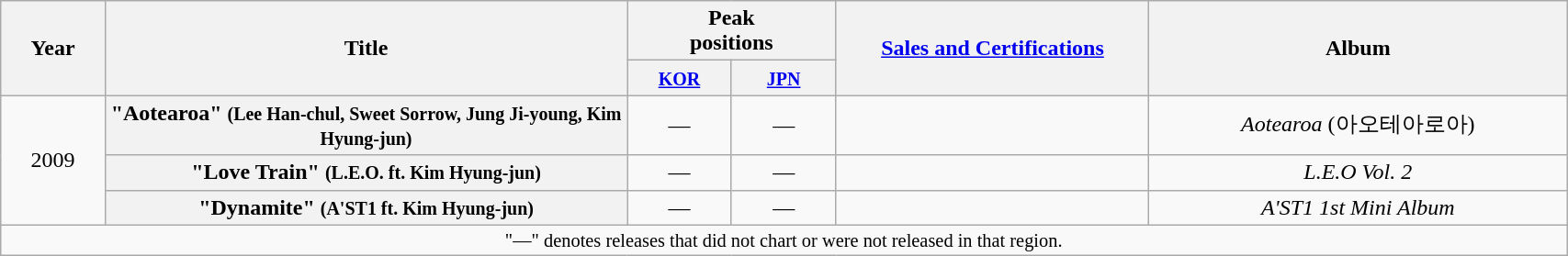<table class="wikitable plainrowheaders" style="width:90%; text-align:center;">
<tr>
<th rowspan=2 width=5%>Year</th>
<th rowspan="2" width=25%>Title</th>
<th colspan="2" width=10%>Peak<br>positions</th>
<th rowspan="2" width=15%><a href='#'>Sales and Certifications</a></th>
<th rowspan=2 width=20%>Album</th>
</tr>
<tr>
<th style="width:2.5em;"><small><strong><a href='#'>KOR</a></strong><br> </small></th>
<th style="width:2.5em;"><small><strong><a href='#'>JPN</a></strong><br> </small></th>
</tr>
<tr>
<td rowspan=3>2009</td>
<th scope=row>"Aotearoa" <small>(Lee Han-chul, Sweet Sorrow, Jung Ji-young, Kim Hyung-jun)</small></th>
<td>—</td>
<td>—</td>
<td></td>
<td><em>Aotearoa</em> (아오테아로아)</td>
</tr>
<tr>
<th scope=row>"Love Train" <small>(L.E.O. ft. Kim Hyung-jun)</small></th>
<td>—</td>
<td>—</td>
<td></td>
<td><em>L.E.O Vol. 2</em></td>
</tr>
<tr>
<th scope=row>"Dynamite" <small>(A'ST1 ft. Kim Hyung-jun)</small></th>
<td>—</td>
<td>—</td>
<td></td>
<td><em>A'ST1 1st Mini Album</em></td>
</tr>
<tr>
<td colspan="6" style="font-size: 85%;">"—" denotes releases that did not chart or were not released in that region.</td>
</tr>
</table>
